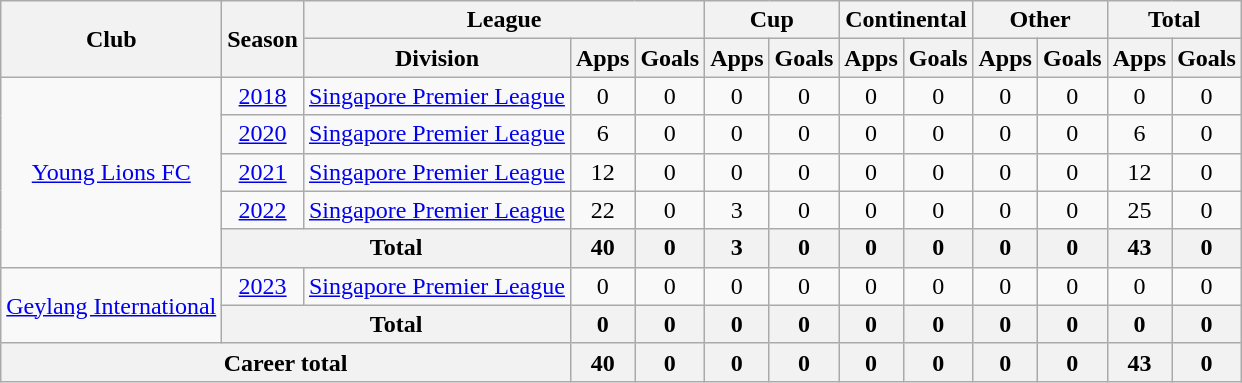<table class="wikitable" style="text-align: center">
<tr>
<th rowspan="2">Club</th>
<th rowspan="2">Season</th>
<th colspan="3">League</th>
<th colspan="2">Cup</th>
<th colspan="2">Continental</th>
<th colspan="2">Other</th>
<th colspan="2">Total</th>
</tr>
<tr>
<th>Division</th>
<th>Apps</th>
<th>Goals</th>
<th>Apps</th>
<th>Goals</th>
<th>Apps</th>
<th>Goals</th>
<th>Apps</th>
<th>Goals</th>
<th>Apps</th>
<th>Goals</th>
</tr>
<tr>
<td rowspan="5"><a href='#'>Young Lions FC</a></td>
<td><a href='#'>2018</a></td>
<td><a href='#'>Singapore Premier League</a></td>
<td>0</td>
<td>0</td>
<td>0</td>
<td>0</td>
<td>0</td>
<td>0</td>
<td>0</td>
<td>0</td>
<td>0</td>
<td>0</td>
</tr>
<tr>
<td><a href='#'>2020</a></td>
<td><a href='#'>Singapore Premier League</a></td>
<td>6</td>
<td>0</td>
<td>0</td>
<td>0</td>
<td>0</td>
<td>0</td>
<td>0</td>
<td>0</td>
<td>6</td>
<td>0</td>
</tr>
<tr>
<td><a href='#'>2021</a></td>
<td><a href='#'>Singapore Premier League</a></td>
<td>12</td>
<td>0</td>
<td>0</td>
<td>0</td>
<td>0</td>
<td>0</td>
<td>0</td>
<td>0</td>
<td>12</td>
<td>0</td>
</tr>
<tr>
<td><a href='#'>2022</a></td>
<td><a href='#'>Singapore Premier League</a></td>
<td>22</td>
<td>0</td>
<td>3</td>
<td>0</td>
<td>0</td>
<td>0</td>
<td>0</td>
<td>0</td>
<td>25</td>
<td>0</td>
</tr>
<tr>
<th colspan=2>Total</th>
<th>40</th>
<th>0</th>
<th>3</th>
<th>0</th>
<th>0</th>
<th>0</th>
<th>0</th>
<th>0</th>
<th>43</th>
<th>0</th>
</tr>
<tr>
<td rowspan="2"><a href='#'>Geylang International</a></td>
<td><a href='#'>2023</a></td>
<td><a href='#'>Singapore Premier League</a></td>
<td>0</td>
<td>0</td>
<td>0</td>
<td>0</td>
<td>0</td>
<td>0</td>
<td>0</td>
<td>0</td>
<td>0</td>
<td>0</td>
</tr>
<tr>
<th colspan=2>Total</th>
<th>0</th>
<th>0</th>
<th>0</th>
<th>0</th>
<th>0</th>
<th>0</th>
<th>0</th>
<th>0</th>
<th>0</th>
<th>0</th>
</tr>
<tr>
<th colspan=3>Career total</th>
<th>40</th>
<th>0</th>
<th>0</th>
<th>0</th>
<th>0</th>
<th>0</th>
<th>0</th>
<th>0</th>
<th>43</th>
<th>0</th>
</tr>
</table>
